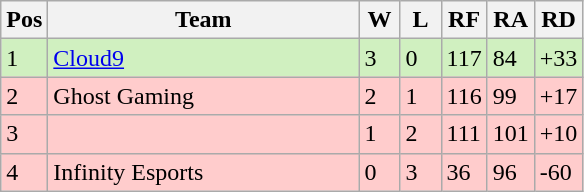<table class="wikitable">
<tr>
<th width="20">Pos</th>
<th width="200">Team</th>
<th width="20">W</th>
<th width="20">L</th>
<th width="20">RF</th>
<th width="20">RA</th>
<th width="20">RD</th>
</tr>
<tr style="background: #D0F0C0;">
<td>1</td>
<td><a href='#'>Cloud9</a></td>
<td>3</td>
<td>0</td>
<td>117</td>
<td>84</td>
<td>+33</td>
</tr>
<tr style="background: #FFCCCC;">
<td>2</td>
<td>Ghost Gaming</td>
<td>2</td>
<td>1</td>
<td>116</td>
<td>99</td>
<td>+17</td>
</tr>
<tr style="background: #FFCCCC;">
<td>3</td>
<td></td>
<td>1</td>
<td>2</td>
<td>111</td>
<td>101</td>
<td>+10</td>
</tr>
<tr style="background: #FFCCCC;">
<td>4</td>
<td>Infinity Esports</td>
<td>0</td>
<td>3</td>
<td>36</td>
<td>96</td>
<td>-60</td>
</tr>
</table>
